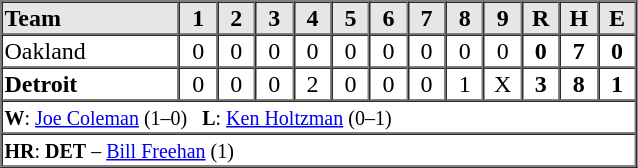<table border=1 cellspacing=0 width=425 style="margin-left:3em;">
<tr style="text-align:center; background-color:#e6e6e6;">
<th align=left width=28%>Team</th>
<th width=6%>1</th>
<th width=6%>2</th>
<th width=6%>3</th>
<th width=6%>4</th>
<th width=6%>5</th>
<th width=6%>6</th>
<th width=6%>7</th>
<th width=6%>8</th>
<th width=6%>9</th>
<th width=6%>R</th>
<th width=6%>H</th>
<th width=6%>E</th>
</tr>
<tr style="text-align:center;">
<td align=left>Oakland</td>
<td>0</td>
<td>0</td>
<td>0</td>
<td>0</td>
<td>0</td>
<td>0</td>
<td>0</td>
<td>0</td>
<td>0</td>
<td><strong>0</strong></td>
<td><strong>7</strong></td>
<td><strong>0</strong></td>
</tr>
<tr style="text-align:center;">
<td align=left><strong>Detroit</strong></td>
<td>0</td>
<td>0</td>
<td>0</td>
<td>2</td>
<td>0</td>
<td>0</td>
<td>0</td>
<td>1</td>
<td>X</td>
<td><strong>3</strong></td>
<td><strong>8</strong></td>
<td><strong>1</strong></td>
</tr>
<tr style="text-align:left;">
<td colspan=13><small><strong>W</strong>: <a href='#'>Joe Coleman</a> (1–0)   <strong>L</strong>: <a href='#'>Ken Holtzman</a> (0–1)   </small></td>
</tr>
<tr style="text-align:left;">
<td colspan=13><small><strong>HR</strong>: <strong>DET</strong> – <a href='#'>Bill Freehan</a> (1)</small></td>
</tr>
</table>
